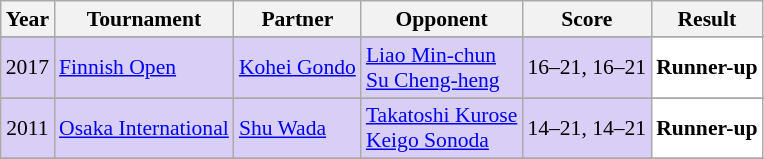<table class="sortable wikitable" style="font-size: 90%;">
<tr>
<th>Year</th>
<th>Tournament</th>
<th>Partner</th>
<th>Opponent</th>
<th>Score</th>
<th>Result</th>
</tr>
<tr>
</tr>
<tr style="background:#D8CEF6">
<td align="center">2017</td>
<td align="left"><a href='#'>Finnish Open</a></td>
<td align="left"> <a href='#'>Kohei Gondo</a></td>
<td align="left"> <a href='#'>Liao Min-chun</a><br> <a href='#'>Su Cheng-heng</a></td>
<td align="left">16–21, 16–21</td>
<td style="text-align:left; background:white"> <strong>Runner-up</strong></td>
</tr>
<tr>
</tr>
<tr style="background:#D8CEF6">
<td align="center">2011</td>
<td align="left"><a href='#'>Osaka International</a></td>
<td align="left"> <a href='#'>Shu Wada</a></td>
<td align="left"> <a href='#'>Takatoshi Kurose</a><br> <a href='#'>Keigo Sonoda</a></td>
<td align="left">14–21, 14–21</td>
<td style="text-align:left; background:white"> <strong>Runner-up</strong></td>
</tr>
<tr>
</tr>
</table>
